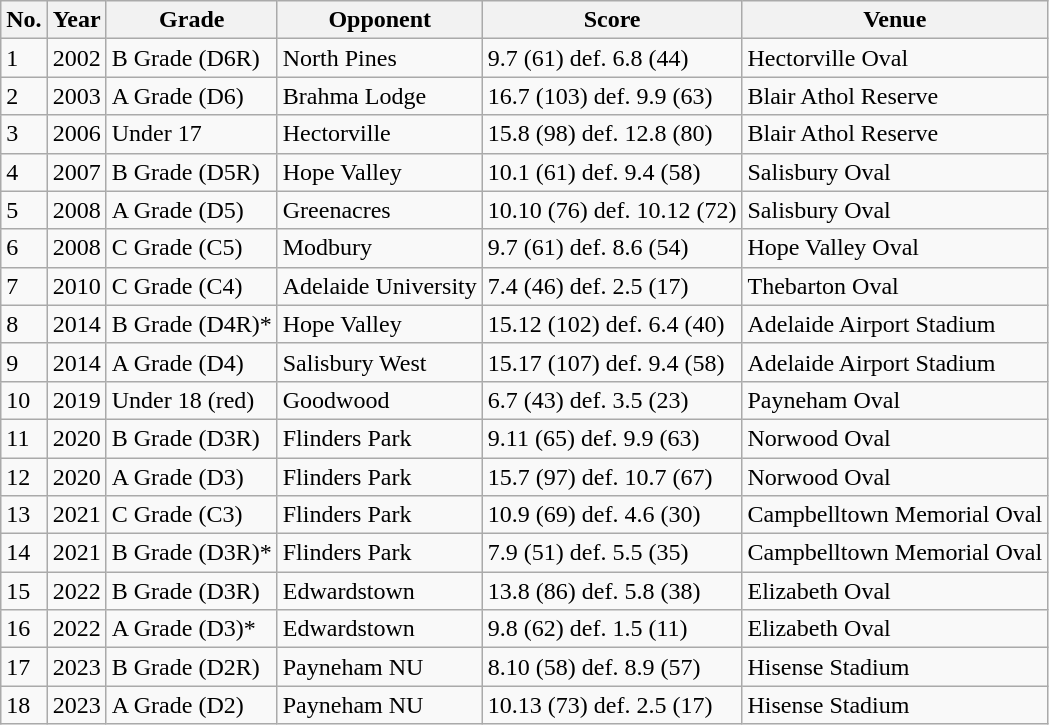<table class="wikitable sortable">
<tr>
<th>No.</th>
<th>Year</th>
<th>Grade</th>
<th>Opponent</th>
<th>Score</th>
<th>Venue</th>
</tr>
<tr>
<td>1</td>
<td>2002</td>
<td>B Grade (D6R)</td>
<td>North Pines</td>
<td>9.7 (61) def. 6.8 (44)</td>
<td>Hectorville Oval</td>
</tr>
<tr>
<td>2</td>
<td>2003</td>
<td>A Grade (D6)</td>
<td>Brahma Lodge</td>
<td>16.7 (103) def. 9.9 (63)</td>
<td>Blair Athol Reserve</td>
</tr>
<tr>
<td>3</td>
<td>2006</td>
<td>Under 17</td>
<td>Hectorville</td>
<td>15.8 (98) def. 12.8 (80)</td>
<td>Blair Athol Reserve</td>
</tr>
<tr>
<td>4</td>
<td>2007</td>
<td>B Grade (D5R)</td>
<td>Hope Valley</td>
<td>10.1 (61) def. 9.4 (58)</td>
<td>Salisbury Oval</td>
</tr>
<tr>
<td>5</td>
<td>2008</td>
<td>A Grade (D5)</td>
<td>Greenacres</td>
<td>10.10 (76) def. 10.12 (72)</td>
<td>Salisbury Oval</td>
</tr>
<tr>
<td>6</td>
<td>2008</td>
<td>C Grade (C5)</td>
<td>Modbury</td>
<td>9.7 (61) def. 8.6 (54)</td>
<td>Hope Valley Oval</td>
</tr>
<tr>
<td>7</td>
<td>2010</td>
<td>C Grade (C4)</td>
<td>Adelaide University</td>
<td>7.4 (46) def. 2.5 (17)</td>
<td>Thebarton Oval</td>
</tr>
<tr>
<td>8</td>
<td>2014</td>
<td>B Grade (D4R)*</td>
<td>Hope Valley</td>
<td>15.12 (102) def. 6.4 (40)</td>
<td>Adelaide Airport Stadium</td>
</tr>
<tr>
<td>9</td>
<td>2014</td>
<td>A Grade (D4)</td>
<td>Salisbury West</td>
<td>15.17 (107) def. 9.4 (58)</td>
<td>Adelaide Airport Stadium</td>
</tr>
<tr>
<td>10</td>
<td>2019</td>
<td>Under 18 (red)</td>
<td>Goodwood</td>
<td>6.7 (43) def. 3.5 (23)</td>
<td>Payneham Oval</td>
</tr>
<tr>
<td>11</td>
<td>2020</td>
<td>B Grade (D3R)</td>
<td>Flinders Park</td>
<td>9.11 (65) def. 9.9 (63)</td>
<td>Norwood Oval</td>
</tr>
<tr>
<td>12</td>
<td>2020</td>
<td>A Grade (D3)</td>
<td>Flinders Park</td>
<td>15.7 (97) def. 10.7 (67)</td>
<td>Norwood Oval</td>
</tr>
<tr>
<td>13</td>
<td>2021</td>
<td>C Grade (C3)</td>
<td>Flinders Park</td>
<td>10.9 (69) def. 4.6 (30)</td>
<td>Campbelltown Memorial Oval</td>
</tr>
<tr>
<td>14</td>
<td>2021</td>
<td>B Grade (D3R)*</td>
<td>Flinders Park</td>
<td>7.9 (51) def. 5.5 (35)</td>
<td>Campbelltown Memorial Oval</td>
</tr>
<tr>
<td>15</td>
<td>2022</td>
<td>B Grade (D3R)</td>
<td>Edwardstown</td>
<td>13.8 (86) def. 5.8 (38)</td>
<td>Elizabeth Oval</td>
</tr>
<tr>
<td>16</td>
<td>2022</td>
<td>A Grade (D3)*</td>
<td>Edwardstown</td>
<td>9.8 (62) def. 1.5 (11)</td>
<td>Elizabeth Oval</td>
</tr>
<tr>
<td>17</td>
<td>2023</td>
<td>B Grade (D2R)</td>
<td>Payneham NU</td>
<td>8.10 (58) def. 8.9 (57)</td>
<td>Hisense Stadium</td>
</tr>
<tr>
<td>18</td>
<td>2023</td>
<td>A Grade (D2)</td>
<td>Payneham NU</td>
<td>10.13 (73) def. 2.5 (17)</td>
<td>Hisense Stadium</td>
</tr>
</table>
